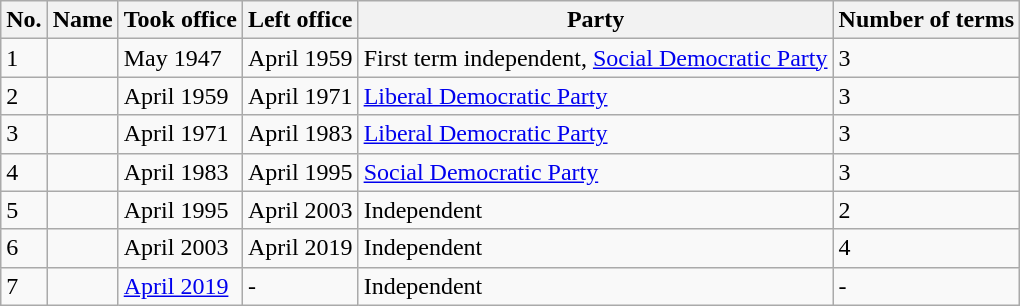<table class="wikitable">
<tr>
<th>No.</th>
<th>Name</th>
<th>Took office</th>
<th>Left office</th>
<th>Party</th>
<th>Number of terms</th>
</tr>
<tr>
<td>1</td>
<td></td>
<td>May 1947</td>
<td>April 1959</td>
<td>First term independent, <a href='#'>Social Democratic Party</a></td>
<td>3</td>
</tr>
<tr>
<td>2</td>
<td></td>
<td>April 1959</td>
<td>April 1971</td>
<td><a href='#'>Liberal Democratic Party</a></td>
<td>3</td>
</tr>
<tr>
<td>3</td>
<td></td>
<td>April 1971</td>
<td>April 1983</td>
<td><a href='#'>Liberal Democratic Party</a></td>
<td>3</td>
</tr>
<tr>
<td>4</td>
<td></td>
<td>April 1983</td>
<td>April 1995</td>
<td><a href='#'>Social Democratic Party</a></td>
<td>3</td>
</tr>
<tr>
<td>5</td>
<td></td>
<td>April 1995</td>
<td>April 2003</td>
<td>Independent</td>
<td>2</td>
</tr>
<tr>
<td>6</td>
<td></td>
<td>April 2003</td>
<td>April 2019</td>
<td>Independent</td>
<td>4</td>
</tr>
<tr>
<td>7</td>
<td></td>
<td><a href='#'>April 2019</a></td>
<td>-</td>
<td>Independent</td>
<td>-</td>
</tr>
</table>
